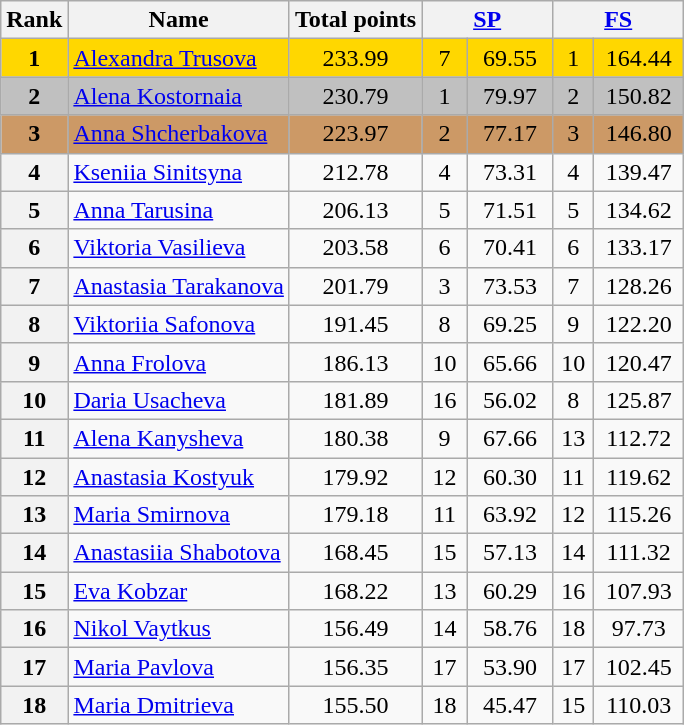<table class="wikitable sortable">
<tr>
<th>Rank</th>
<th>Name</th>
<th>Total points</th>
<th colspan="2" width="80px"><a href='#'>SP</a></th>
<th colspan="2" width="80px"><a href='#'>FS</a></th>
</tr>
<tr bgcolor="gold">
<td align="center"><strong>1</strong></td>
<td><a href='#'>Alexandra Trusova</a></td>
<td align="center">233.99</td>
<td align="center">7</td>
<td align="center">69.55</td>
<td align="center">1</td>
<td align="center">164.44</td>
</tr>
<tr bgcolor="silver">
<td align="center"><strong>2</strong></td>
<td><a href='#'>Alena Kostornaia</a></td>
<td align="center">230.79</td>
<td align="center">1</td>
<td align="center">79.97</td>
<td align="center">2</td>
<td align="center">150.82</td>
</tr>
<tr bgcolor="cc9966">
<td align="center"><strong>3</strong></td>
<td><a href='#'>Anna Shcherbakova</a></td>
<td align="center">223.97</td>
<td align="center">2</td>
<td align="center">77.17</td>
<td align="center">3</td>
<td align="center">146.80</td>
</tr>
<tr>
<th>4</th>
<td><a href='#'>Kseniia Sinitsyna</a></td>
<td align="center">212.78</td>
<td align="center">4</td>
<td align="center">73.31</td>
<td align="center">4</td>
<td align="center">139.47</td>
</tr>
<tr>
<th>5</th>
<td><a href='#'>Anna Tarusina</a></td>
<td align="center">206.13</td>
<td align="center">5</td>
<td align="center">71.51</td>
<td align="center">5</td>
<td align="center">134.62</td>
</tr>
<tr>
<th>6</th>
<td><a href='#'>Viktoria Vasilieva</a></td>
<td align="center">203.58</td>
<td align="center">6</td>
<td align="center">70.41</td>
<td align="center">6</td>
<td align="center">133.17</td>
</tr>
<tr>
<th>7</th>
<td><a href='#'>Anastasia Tarakanova</a></td>
<td align="center">201.79</td>
<td align="center">3</td>
<td align="center">73.53</td>
<td align="center">7</td>
<td align="center">128.26</td>
</tr>
<tr>
<th>8</th>
<td><a href='#'>Viktoriia Safonova</a></td>
<td align="center">191.45</td>
<td align="center">8</td>
<td align="center">69.25</td>
<td align="center">9</td>
<td align="center">122.20</td>
</tr>
<tr>
<th>9</th>
<td><a href='#'>Anna Frolova</a></td>
<td align="center">186.13</td>
<td align="center">10</td>
<td align="center">65.66</td>
<td align="center">10</td>
<td align="center">120.47</td>
</tr>
<tr>
<th>10</th>
<td><a href='#'>Daria Usacheva</a></td>
<td align="center">181.89</td>
<td align="center">16</td>
<td align="center">56.02</td>
<td align="center">8</td>
<td align="center">125.87</td>
</tr>
<tr>
<th>11</th>
<td><a href='#'>Alena Kanysheva</a></td>
<td align="center">180.38</td>
<td align="center">9</td>
<td align="center">67.66</td>
<td align="center">13</td>
<td align="center">112.72</td>
</tr>
<tr>
<th>12</th>
<td><a href='#'>Anastasia Kostyuk</a></td>
<td align="center">179.92</td>
<td align="center">12</td>
<td align="center">60.30</td>
<td align="center">11</td>
<td align="center">119.62</td>
</tr>
<tr>
<th>13</th>
<td><a href='#'>Maria Smirnova</a></td>
<td align="center">179.18</td>
<td align="center">11</td>
<td align="center">63.92</td>
<td align="center">12</td>
<td align="center">115.26</td>
</tr>
<tr>
<th>14</th>
<td><a href='#'>Anastasiia Shabotova</a></td>
<td align="center">168.45</td>
<td align="center">15</td>
<td align="center">57.13</td>
<td align="center">14</td>
<td align="center">111.32</td>
</tr>
<tr>
<th>15</th>
<td><a href='#'>Eva Kobzar</a></td>
<td align="center">168.22</td>
<td align="center">13</td>
<td align="center">60.29</td>
<td align="center">16</td>
<td align="center">107.93</td>
</tr>
<tr>
<th>16</th>
<td><a href='#'>Nikol Vaytkus</a></td>
<td align="center">156.49</td>
<td align="center">14</td>
<td align="center">58.76</td>
<td align="center">18</td>
<td align="center">97.73</td>
</tr>
<tr>
<th>17</th>
<td><a href='#'>Maria Pavlova</a></td>
<td align="center">156.35</td>
<td align="center">17</td>
<td align="center">53.90</td>
<td align="center">17</td>
<td align="center">102.45</td>
</tr>
<tr>
<th>18</th>
<td><a href='#'>Maria Dmitrieva</a></td>
<td align="center">155.50</td>
<td align="center">18</td>
<td align="center">45.47</td>
<td align="center">15</td>
<td align="center">110.03</td>
</tr>
</table>
